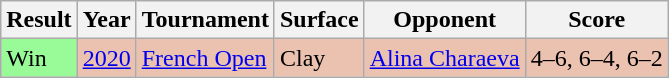<table class="sortable wikitable">
<tr>
<th>Result</th>
<th>Year</th>
<th>Tournament</th>
<th>Surface</th>
<th>Opponent</th>
<th>Score</th>
</tr>
<tr style="background:#ebc2af;">
<td bgcolor="98FB98">Win</td>
<td><a href='#'>2020</a></td>
<td><a href='#'>French Open</a></td>
<td>Clay</td>
<td> <a href='#'>Alina Charaeva</a></td>
<td>4–6, 6–4, 6–2</td>
</tr>
</table>
